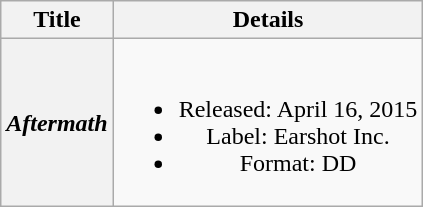<table class="wikitable plainrowheaders" style="text-align:center;" border="1">
<tr>
<th>Title</th>
<th>Details</th>
</tr>
<tr>
<th scope="row"><em>Aftermath</em></th>
<td><br><ul><li>Released: April 16, 2015</li><li>Label: Earshot Inc.</li><li>Format: DD</li></ul></td>
</tr>
</table>
